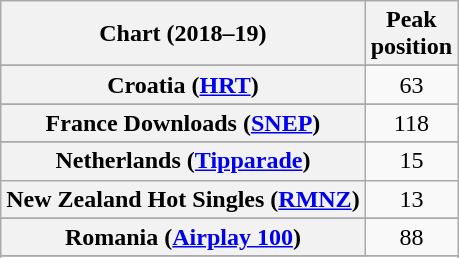<table class="wikitable sortable plainrowheaders" style="text-align:center">
<tr>
<th scope="col">Chart (2018–19)</th>
<th scope="col">Peak<br> position</th>
</tr>
<tr>
</tr>
<tr>
</tr>
<tr>
<th scope="row">Croatia (<a href='#'>HRT</a>)</th>
<td>63</td>
</tr>
<tr>
</tr>
<tr>
<th scope="row">France Downloads (<a href='#'>SNEP</a>)</th>
<td>118</td>
</tr>
<tr>
</tr>
<tr>
</tr>
<tr>
<th scope="row">Netherlands (<a href='#'>Tipparade</a>)</th>
<td>15</td>
</tr>
<tr>
<th scope="row">New Zealand Hot Singles (<a href='#'>RMNZ</a>)</th>
<td>13</td>
</tr>
<tr>
</tr>
<tr>
<th scope="row">Romania (<a href='#'>Airplay 100</a>)</th>
<td>88</td>
</tr>
<tr>
</tr>
<tr>
</tr>
</table>
